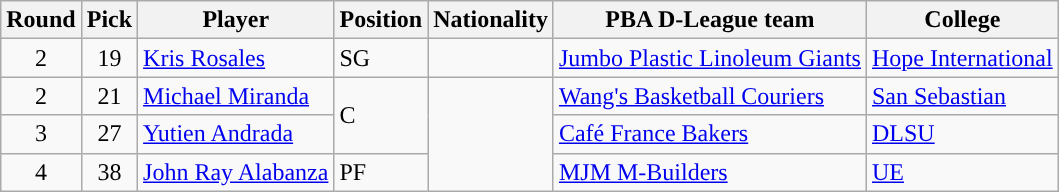<table class="wikitable sortable sortable">
<tr>
<th>Round</th>
<th>Pick</th>
<th>Player</th>
<th>Position</th>
<th>Nationality</th>
<th>PBA D-League team</th>
<th>College</th>
</tr>
<tr>
<td align=center>2</td>
<td align=center>19</td>
<td><a href='#'>Kris Rosales</a></td>
<td>SG</td>
<td></td>
<td><a href='#'>Jumbo Plastic Linoleum Giants</a></td>
<td><a href='#'>Hope International</a></td>
</tr>
<tr>
<td align=center>2</td>
<td align=center>21</td>
<td><a href='#'>Michael Miranda</a></td>
<td rowspan=2>C</td>
<td rowspan=3></td>
<td><a href='#'>Wang's Basketball Couriers</a></td>
<td><a href='#'>San Sebastian</a></td>
</tr>
<tr>
<td align=center>3</td>
<td align=center>27</td>
<td><a href='#'>Yutien Andrada</a></td>
<td><a href='#'>Café France Bakers</a></td>
<td><a href='#'>DLSU</a></td>
</tr>
<tr>
<td align=center>4</td>
<td align=center>38</td>
<td><a href='#'>John Ray Alabanza</a></td>
<td>PF</td>
<td><a href='#'>MJM M-Builders</a></td>
<td><a href='#'>UE</a></td>
</tr>
</table>
